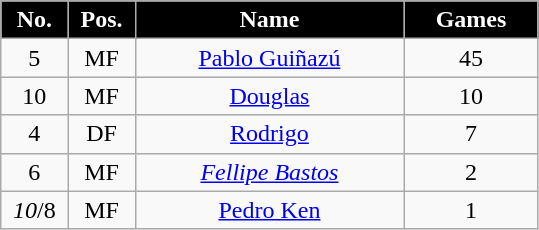<table class="wikitable" style="text-align:center">
<tr>
<th style="background:#000000; color:white; text-align:center;" width=10%>No.</th>
<th style="background:#000000; color:white; text-align:center;" width=10%>Pos.</th>
<th style="background:#000000; color:white; text-align:center;" width=40%>Name</th>
<th style="background:#000000; color:white; text-align:center;" width=20%>Games</th>
</tr>
<tr>
<td>5</td>
<td>MF</td>
<td> <a href='#'>Pablo Guiñazú</a></td>
<td style="text-align:center;">45</td>
</tr>
<tr>
<td>10</td>
<td>MF</td>
<td> <a href='#'>Douglas</a></td>
<td style="text-align:center;">10</td>
</tr>
<tr>
<td>4</td>
<td>DF</td>
<td> <a href='#'>Rodrigo</a></td>
<td style="text-align:center;">7</td>
</tr>
<tr>
<td>6</td>
<td>MF</td>
<td> <em><a href='#'>Fellipe Bastos</a></em></td>
<td style="text-align:center;">2</td>
</tr>
<tr>
<td><em>10</em>/8</td>
<td>MF</td>
<td> <a href='#'>Pedro Ken</a></td>
<td style="text-align:center;">1</td>
</tr>
</table>
